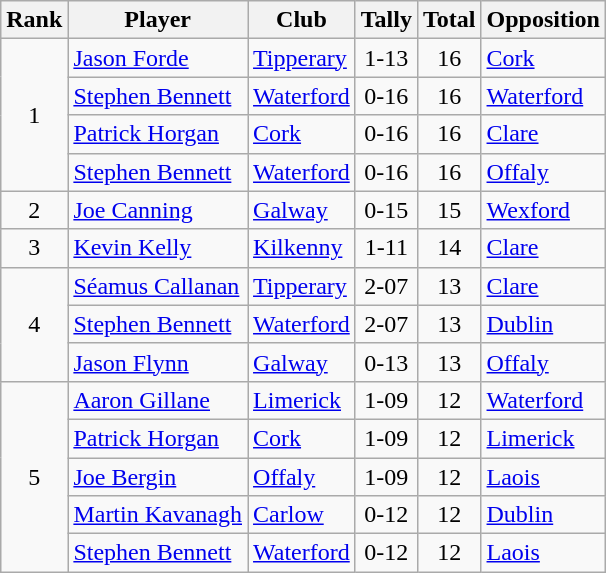<table class="wikitable">
<tr>
<th>Rank</th>
<th>Player</th>
<th>Club</th>
<th>Tally</th>
<th>Total</th>
<th>Opposition</th>
</tr>
<tr>
<td rowspan=4 align=center>1</td>
<td><a href='#'>Jason Forde</a></td>
<td><a href='#'>Tipperary</a></td>
<td align=center>1-13</td>
<td align=center>16</td>
<td><a href='#'>Cork</a></td>
</tr>
<tr>
<td><a href='#'>Stephen Bennett</a></td>
<td><a href='#'>Waterford</a></td>
<td align=center>0-16</td>
<td align=center>16</td>
<td><a href='#'>Waterford</a></td>
</tr>
<tr>
<td><a href='#'>Patrick Horgan</a></td>
<td><a href='#'>Cork</a></td>
<td align=center>0-16</td>
<td align=center>16</td>
<td><a href='#'>Clare</a></td>
</tr>
<tr>
<td><a href='#'>Stephen Bennett</a></td>
<td><a href='#'>Waterford</a></td>
<td align=center>0-16</td>
<td align=center>16</td>
<td><a href='#'>Offaly</a></td>
</tr>
<tr>
<td rowspan=1 align=center>2</td>
<td><a href='#'>Joe Canning</a></td>
<td><a href='#'>Galway</a></td>
<td align=center>0-15</td>
<td align=center>15</td>
<td><a href='#'>Wexford</a></td>
</tr>
<tr>
<td rowspan=1 align=center>3</td>
<td><a href='#'>Kevin Kelly</a></td>
<td><a href='#'>Kilkenny</a></td>
<td align=center>1-11</td>
<td align=center>14</td>
<td><a href='#'>Clare</a></td>
</tr>
<tr>
<td rowspan=3 align=center>4</td>
<td><a href='#'>Séamus Callanan</a></td>
<td><a href='#'>Tipperary</a></td>
<td align=center>2-07</td>
<td align=center>13</td>
<td><a href='#'>Clare</a></td>
</tr>
<tr>
<td><a href='#'>Stephen Bennett</a></td>
<td><a href='#'>Waterford</a></td>
<td align=center>2-07</td>
<td align=center>13</td>
<td><a href='#'>Dublin</a></td>
</tr>
<tr>
<td><a href='#'>Jason Flynn</a></td>
<td><a href='#'>Galway</a></td>
<td align=center>0-13</td>
<td align=center>13</td>
<td><a href='#'>Offaly</a></td>
</tr>
<tr>
<td rowspan=5 align=center>5</td>
<td><a href='#'>Aaron Gillane</a></td>
<td><a href='#'>Limerick</a></td>
<td align=center>1-09</td>
<td align=center>12</td>
<td><a href='#'>Waterford</a></td>
</tr>
<tr>
<td><a href='#'>Patrick Horgan</a></td>
<td><a href='#'>Cork</a></td>
<td align=center>1-09</td>
<td align=center>12</td>
<td><a href='#'>Limerick</a></td>
</tr>
<tr>
<td><a href='#'>Joe Bergin</a></td>
<td><a href='#'>Offaly</a></td>
<td align=center>1-09</td>
<td align=center>12</td>
<td><a href='#'>Laois</a></td>
</tr>
<tr>
<td><a href='#'>Martin Kavanagh</a></td>
<td><a href='#'>Carlow</a></td>
<td align=center>0-12</td>
<td align=center>12</td>
<td><a href='#'>Dublin</a></td>
</tr>
<tr>
<td><a href='#'>Stephen Bennett</a></td>
<td><a href='#'>Waterford</a></td>
<td align=center>0-12</td>
<td align=center>12</td>
<td><a href='#'>Laois</a></td>
</tr>
</table>
